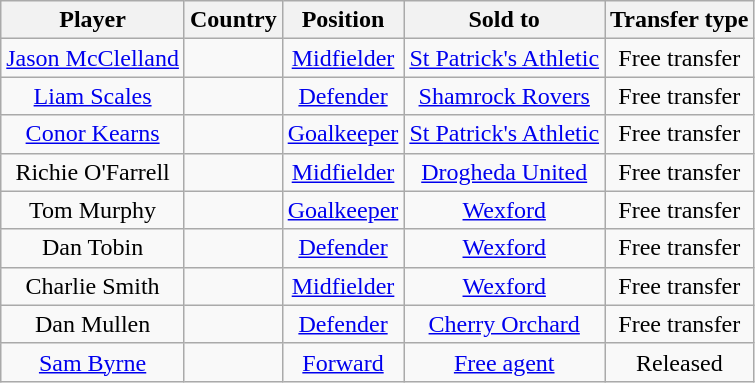<table class="wikitable" style="text-align:center">
<tr>
<th>Player</th>
<th>Country</th>
<th>Position</th>
<th>Sold to</th>
<th>Transfer type</th>
</tr>
<tr>
<td><a href='#'>Jason McClelland</a></td>
<td></td>
<td><a href='#'>Midfielder</a></td>
<td> <a href='#'>St Patrick's Athletic</a></td>
<td>Free transfer</td>
</tr>
<tr>
<td><a href='#'>Liam Scales</a></td>
<td></td>
<td><a href='#'>Defender</a></td>
<td> <a href='#'>Shamrock Rovers</a></td>
<td>Free transfer</td>
</tr>
<tr>
<td><a href='#'>Conor Kearns</a></td>
<td></td>
<td><a href='#'>Goalkeeper</a></td>
<td> <a href='#'>St Patrick's Athletic</a></td>
<td>Free transfer</td>
</tr>
<tr>
<td>Richie O'Farrell</td>
<td></td>
<td><a href='#'>Midfielder</a></td>
<td> <a href='#'>Drogheda United</a></td>
<td>Free transfer</td>
</tr>
<tr>
<td>Tom Murphy</td>
<td></td>
<td><a href='#'>Goalkeeper</a></td>
<td> <a href='#'>Wexford</a></td>
<td>Free transfer</td>
</tr>
<tr>
<td>Dan Tobin</td>
<td></td>
<td><a href='#'>Defender</a></td>
<td> <a href='#'>Wexford</a></td>
<td>Free transfer</td>
</tr>
<tr>
<td>Charlie Smith</td>
<td></td>
<td><a href='#'>Midfielder</a></td>
<td> <a href='#'>Wexford</a></td>
<td>Free transfer</td>
</tr>
<tr>
<td>Dan Mullen</td>
<td></td>
<td><a href='#'>Defender</a></td>
<td> <a href='#'>Cherry Orchard</a></td>
<td>Free transfer</td>
</tr>
<tr>
<td><a href='#'>Sam Byrne</a></td>
<td></td>
<td><a href='#'>Forward</a></td>
<td><a href='#'>Free agent</a></td>
<td>Released</td>
</tr>
</table>
